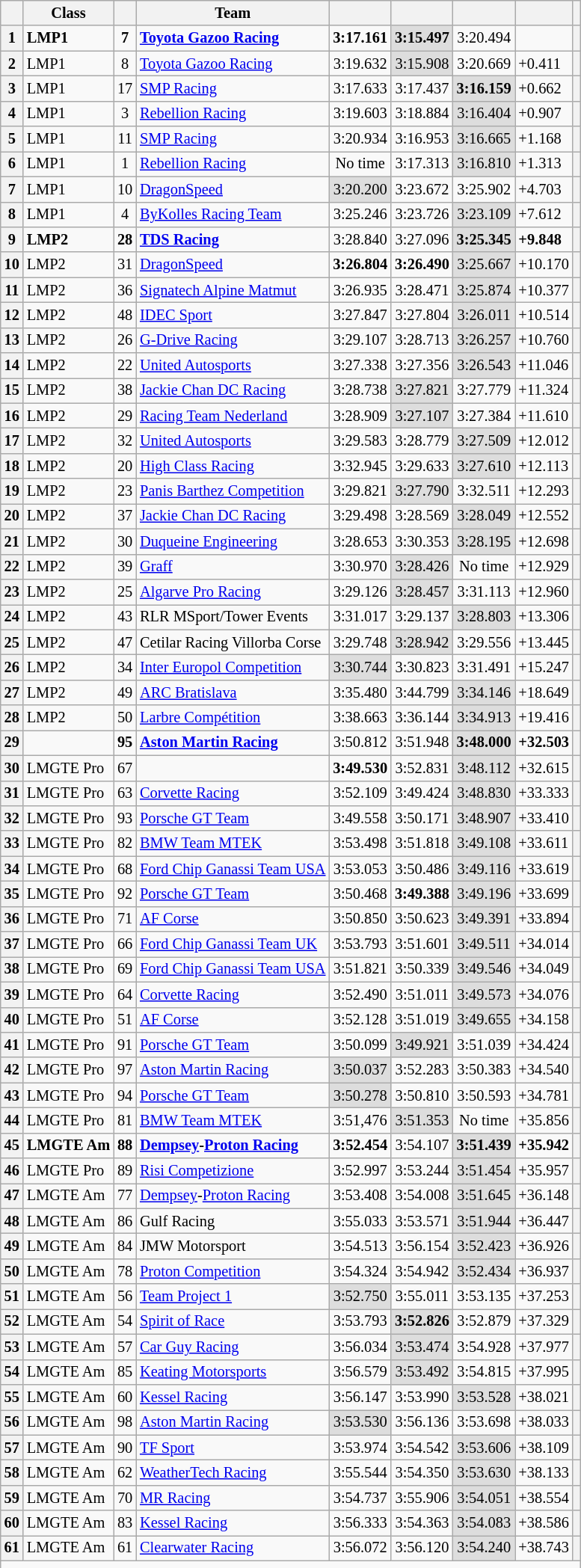<table class="wikitable sortable" style="font-size: 85%;">
<tr>
<th scope="col"></th>
<th scope="col">Class</th>
<th scope="col"></th>
<th scope="col">Team</th>
<th scope="col"></th>
<th scope="col"></th>
<th scope="col"></th>
<th scope="col"></th>
<th scope="col"></th>
</tr>
<tr>
<th scope="row">1</th>
<td><strong>LMP1</strong></td>
<td align="center"><strong>7</strong></td>
<td><strong><a href='#'>Toyota Gazoo Racing</a></strong></td>
<td align="center"><strong>3:17.161</strong></td>
<td align="center" style="background:#ddd;"><strong>3:15.497</strong></td>
<td align="center">3:20.494</td>
<td></td>
<th></th>
</tr>
<tr>
<th scope="row">2</th>
<td>LMP1</td>
<td align="center">8</td>
<td><a href='#'>Toyota Gazoo Racing</a></td>
<td align="center">3:19.632</td>
<td align="center" style="background:#ddd;">3:15.908</td>
<td align="center">3:20.669</td>
<td>+0.411</td>
<th></th>
</tr>
<tr>
<th scope="row">3</th>
<td>LMP1</td>
<td align="center">17</td>
<td><a href='#'>SMP Racing</a></td>
<td align="center">3:17.633</td>
<td align="center">3:17.437</td>
<td align="center" style="background:#ddd"><strong>3:16.159</strong></td>
<td>+0.662</td>
<th></th>
</tr>
<tr>
<th scope="row">4</th>
<td>LMP1</td>
<td align="center">3</td>
<td><a href='#'>Rebellion Racing</a></td>
<td align="center">3:19.603</td>
<td align="center">3:18.884</td>
<td align="center" style="background:#ddd">3:16.404</td>
<td>+0.907</td>
<th></th>
</tr>
<tr>
<th scope="row">5</th>
<td>LMP1</td>
<td align="center">11</td>
<td><a href='#'>SMP Racing</a></td>
<td align="center">3:20.934</td>
<td align="center">3:16.953</td>
<td align="center" style="background:#ddd">3:16.665</td>
<td>+1.168</td>
<th></th>
</tr>
<tr>
<th scope="row">6</th>
<td>LMP1</td>
<td align="center">1</td>
<td><a href='#'>Rebellion Racing</a></td>
<td align="center">No time</td>
<td align="center">3:17.313</td>
<td align="center" style="background:#ddd">3:16.810</td>
<td>+1.313</td>
<th></th>
</tr>
<tr>
<th scope="row">7</th>
<td>LMP1</td>
<td align="center">10</td>
<td><a href='#'>DragonSpeed</a></td>
<td align="center" style="background:#ddd">3:20.200</td>
<td align="center">3:23.672</td>
<td align="center">3:25.902</td>
<td>+4.703</td>
<th></th>
</tr>
<tr>
<th scope="row">8</th>
<td>LMP1</td>
<td align="center">4</td>
<td><a href='#'>ByKolles Racing Team</a></td>
<td align="center">3:25.246</td>
<td align="center">3:23.726</td>
<td align="center" style="background:#ddd">3:23.109</td>
<td>+7.612</td>
<th></th>
</tr>
<tr>
<th scope="row">9</th>
<td><strong>LMP2</strong></td>
<td align="center"><strong>28</strong></td>
<td><strong><a href='#'>TDS Racing</a></strong></td>
<td align="center">3:28.840</td>
<td align="center">3:27.096</td>
<td align="center" style="background:#ddd"><strong>3:25.345</strong></td>
<td><strong>+9.848</strong></td>
<th></th>
</tr>
<tr>
<th scope="row">10</th>
<td>LMP2</td>
<td align="center">31</td>
<td><a href='#'>DragonSpeed</a></td>
<td align="center"><strong>3:26.804</strong></td>
<td align="center"><strong>3:26.490</strong></td>
<td align="center" style="background:#ddd">3:25.667</td>
<td>+10.170</td>
<th></th>
</tr>
<tr>
<th scope="row">11</th>
<td>LMP2</td>
<td align="center">36</td>
<td><a href='#'>Signatech Alpine Matmut</a></td>
<td align="center">3:26.935</td>
<td align="center">3:28.471</td>
<td align="center" style="background:#ddd">3:25.874</td>
<td>+10.377</td>
<th></th>
</tr>
<tr>
<th scope="row">12</th>
<td>LMP2</td>
<td align="center">48</td>
<td><a href='#'>IDEC Sport</a></td>
<td align="center">3:27.847</td>
<td align="center">3:27.804</td>
<td align="center" style="background:#ddd">3:26.011</td>
<td>+10.514</td>
<th></th>
</tr>
<tr>
<th scope="row">13</th>
<td>LMP2</td>
<td align="center">26</td>
<td><a href='#'>G-Drive Racing</a></td>
<td align="center">3:29.107</td>
<td align="center">3:28.713</td>
<td align="center" style="background:#ddd">3:26.257</td>
<td>+10.760</td>
<th></th>
</tr>
<tr>
<th scope="row">14</th>
<td>LMP2</td>
<td align="center">22</td>
<td><a href='#'>United Autosports</a></td>
<td align="center">3:27.338</td>
<td align="center">3:27.356</td>
<td align="center" style="background:#ddd">3:26.543</td>
<td>+11.046</td>
<th></th>
</tr>
<tr>
<th scope="row">15</th>
<td>LMP2</td>
<td align="center">38</td>
<td><a href='#'>Jackie Chan DC Racing</a></td>
<td align="center">3:28.738</td>
<td align="center" style="background:#ddd">3:27.821</td>
<td align="center">3:27.779</td>
<td>+11.324</td>
<th></th>
</tr>
<tr>
<th scope="row">16</th>
<td>LMP2</td>
<td align="center">29</td>
<td><a href='#'>Racing Team Nederland</a></td>
<td align="center">3:28.909</td>
<td align="center" style="background:#ddd">3:27.107</td>
<td align="center">3:27.384</td>
<td>+11.610</td>
<th></th>
</tr>
<tr>
<th scope="row">17</th>
<td>LMP2</td>
<td align="center">32</td>
<td><a href='#'>United Autosports</a></td>
<td align="center">3:29.583</td>
<td align="center">3:28.779</td>
<td align="center" style="background:#ddd">3:27.509</td>
<td>+12.012</td>
<th></th>
</tr>
<tr>
<th scope="row">18</th>
<td>LMP2</td>
<td align="center">20</td>
<td><a href='#'>High Class Racing</a></td>
<td align="center">3:32.945</td>
<td align="center">3:29.633</td>
<td align="center" style="background:#ddd">3:27.610</td>
<td>+12.113</td>
<th></th>
</tr>
<tr>
<th scope="row">19</th>
<td>LMP2</td>
<td align="center">23</td>
<td><a href='#'>Panis Barthez Competition</a></td>
<td align="center">3:29.821</td>
<td align="center" style="background:#ddd">3:27.790</td>
<td align="center">3:32.511</td>
<td>+12.293</td>
<th></th>
</tr>
<tr>
<th scope="row">20</th>
<td>LMP2</td>
<td align="center">37</td>
<td><a href='#'>Jackie Chan DC Racing</a></td>
<td align="center">3:29.498</td>
<td align="center">3:28.569</td>
<td align="center" style="background:#ddd">3:28.049</td>
<td>+12.552</td>
<th></th>
</tr>
<tr>
<th scope="row">21</th>
<td>LMP2</td>
<td align="center">30</td>
<td><a href='#'>Duqueine Engineering</a></td>
<td align="center">3:28.653</td>
<td align="center">3:30.353</td>
<td align="center" style="background:#ddd">3:28.195</td>
<td>+12.698</td>
<th></th>
</tr>
<tr>
<th scope="row">22</th>
<td>LMP2</td>
<td align="center">39</td>
<td><a href='#'>Graff</a></td>
<td align="center">3:30.970</td>
<td align="center" style="background:#ddd">3:28.426</td>
<td align="center">No time</td>
<td>+12.929</td>
<th></th>
</tr>
<tr>
<th scope="row">23</th>
<td>LMP2</td>
<td align="center">25</td>
<td><a href='#'>Algarve Pro Racing</a></td>
<td align="center">3:29.126</td>
<td align="center" style="background:#ddd">3:28.457</td>
<td align="center">3:31.113</td>
<td>+12.960</td>
<th></th>
</tr>
<tr>
<th scope="row">24</th>
<td>LMP2</td>
<td align="center">43</td>
<td>RLR MSport/Tower Events</td>
<td align="center">3:31.017</td>
<td align="center">3:29.137</td>
<td align="center" style="background:#ddd">3:28.803</td>
<td>+13.306</td>
<th></th>
</tr>
<tr>
<th scope="row">25</th>
<td>LMP2</td>
<td align="center">47</td>
<td>Cetilar Racing Villorba Corse</td>
<td align="center">3:29.748</td>
<td align="center" style="background:#ddd">3:28.942</td>
<td align="center">3:29.556</td>
<td>+13.445</td>
<th></th>
</tr>
<tr>
<th scope="row">26</th>
<td>LMP2</td>
<td align="center">34</td>
<td><a href='#'>Inter Europol Competition</a></td>
<td align="center" style="background:#ddd">3:30.744</td>
<td align="center">3:30.823</td>
<td align="center">3:31.491</td>
<td>+15.247</td>
<th></th>
</tr>
<tr>
<th scope="row">27</th>
<td>LMP2</td>
<td align="center">49</td>
<td><a href='#'>ARC Bratislava</a></td>
<td align="center">3:35.480</td>
<td align="center">3:44.799</td>
<td align="center" style="background:#ddd">3:34.146</td>
<td>+18.649</td>
<th></th>
</tr>
<tr>
<th scope="row">28</th>
<td>LMP2</td>
<td align="center">50</td>
<td><a href='#'>Larbre Compétition</a></td>
<td align="center">3:38.663</td>
<td align="center">3:36.144</td>
<td align="center" style="background:#ddd">3:34.913</td>
<td>+19.416</td>
<th></th>
</tr>
<tr>
<th scope="row">29</th>
<td></td>
<td align="center"><strong>95</strong></td>
<td><strong><a href='#'>Aston Martin Racing</a></strong></td>
<td align="center">3:50.812</td>
<td align="center">3:51.948</td>
<td align="center" style="background:#ddd"><strong>3:48.000</strong></td>
<td><strong>+32.503</strong></td>
<th></th>
</tr>
<tr>
<th scope="row">30</th>
<td>LMGTE Pro</td>
<td align="center">67</td>
<td></td>
<td align="center"><strong>3:49.530</strong></td>
<td align="center">3:52.831</td>
<td align="center" style="background:#ddd">3:48.112</td>
<td>+32.615</td>
<th></th>
</tr>
<tr>
<th scope="row">31</th>
<td>LMGTE Pro</td>
<td align="center">63</td>
<td><a href='#'>Corvette Racing</a></td>
<td align="center">3:52.109</td>
<td align="center">3:49.424</td>
<td align="center" style="background:#ddd">3:48.830</td>
<td>+33.333</td>
<th></th>
</tr>
<tr>
<th scope="row">32</th>
<td>LMGTE Pro</td>
<td align="center">93</td>
<td><a href='#'>Porsche GT Team</a></td>
<td align="center">3:49.558</td>
<td align="center">3:50.171</td>
<td align="center" style="background:#ddd">3:48.907</td>
<td>+33.410</td>
<th></th>
</tr>
<tr>
<th scope="row">33</th>
<td>LMGTE Pro</td>
<td align="center">82</td>
<td><a href='#'>BMW Team MTEK</a></td>
<td align="center">3:53.498</td>
<td align="center">3:51.818</td>
<td align="center" style="background:#ddd">3:49.108</td>
<td>+33.611</td>
<th></th>
</tr>
<tr>
<th scope="row">34</th>
<td>LMGTE Pro</td>
<td align="center">68</td>
<td><a href='#'>Ford Chip Ganassi Team USA</a></td>
<td align="center">3:53.053</td>
<td align="center">3:50.486</td>
<td align="center" style="background:#ddd">3:49.116</td>
<td>+33.619</td>
<th></th>
</tr>
<tr>
<th scope="row">35</th>
<td>LMGTE Pro</td>
<td align="center">92</td>
<td><a href='#'>Porsche GT Team</a></td>
<td align="center">3:50.468</td>
<td align="center"><strong>3:49.388</strong></td>
<td align="center" style="background:#ddd">3:49.196</td>
<td>+33.699</td>
<th></th>
</tr>
<tr>
<th scope="row">36</th>
<td>LMGTE Pro</td>
<td align="center">71</td>
<td><a href='#'>AF Corse</a></td>
<td align="center">3:50.850</td>
<td align="center">3:50.623</td>
<td align="center" style="background:#ddd">3:49.391</td>
<td>+33.894</td>
<th></th>
</tr>
<tr>
<th scope="row">37</th>
<td>LMGTE Pro</td>
<td align="center">66</td>
<td><a href='#'>Ford Chip Ganassi Team UK</a></td>
<td align="center">3:53.793</td>
<td align="center">3:51.601</td>
<td align="center" style="background:#ddd">3:49.511</td>
<td>+34.014</td>
<th></th>
</tr>
<tr>
<th scope="row">38</th>
<td>LMGTE Pro</td>
<td align="center">69</td>
<td><a href='#'>Ford Chip Ganassi Team USA</a></td>
<td align="center">3:51.821</td>
<td align="center">3:50.339</td>
<td align="center" style="background:#ddd">3:49.546</td>
<td>+34.049</td>
<th></th>
</tr>
<tr>
<th scope="row">39</th>
<td>LMGTE Pro</td>
<td align="center">64</td>
<td><a href='#'>Corvette Racing</a></td>
<td align="center">3:52.490</td>
<td align="center">3:51.011</td>
<td align="center" style="background:#ddd">3:49.573</td>
<td>+34.076</td>
<th></th>
</tr>
<tr>
<th scope="row">40</th>
<td>LMGTE Pro</td>
<td align="center">51</td>
<td><a href='#'>AF Corse</a></td>
<td align="center">3:52.128</td>
<td align="center">3:51.019</td>
<td align="center" style="background:#ddd">3:49.655</td>
<td>+34.158</td>
<th></th>
</tr>
<tr>
<th scope="row">41</th>
<td>LMGTE Pro</td>
<td align="center">91</td>
<td><a href='#'>Porsche GT Team</a></td>
<td align="center">3:50.099</td>
<td align="center" style="background:#ddd">3:49.921</td>
<td align="center">3:51.039</td>
<td>+34.424</td>
<th></th>
</tr>
<tr>
<th scope="row">42</th>
<td>LMGTE Pro</td>
<td align="center">97</td>
<td><a href='#'>Aston Martin Racing</a></td>
<td align="center" style="background:#ddd">3:50.037</td>
<td align="center">3:52.283</td>
<td align="center">3:50.383</td>
<td>+34.540</td>
<th></th>
</tr>
<tr>
<th scope="row">43</th>
<td>LMGTE Pro</td>
<td align="center">94</td>
<td><a href='#'>Porsche GT Team</a></td>
<td align="center" style="background:#ddd">3:50.278</td>
<td align="center">3:50.810</td>
<td align="center">3:50.593</td>
<td>+34.781</td>
<th></th>
</tr>
<tr>
<th scope="row">44</th>
<td>LMGTE Pro</td>
<td align="center">81</td>
<td><a href='#'>BMW Team MTEK</a></td>
<td align="center">3:51,476</td>
<td align="center" style="background:#ddd">3:51.353</td>
<td align="center">No time</td>
<td>+35.856</td>
<th></th>
</tr>
<tr>
<th scope="row">45</th>
<td><strong>LMGTE Am</strong></td>
<td align="center"><strong>88</strong></td>
<td><strong><a href='#'>Dempsey</a>-<a href='#'>Proton Racing</a></strong></td>
<td align="center"><strong>3:52.454</strong></td>
<td align="center">3:54.107</td>
<td align="center" style="background:#ddd"><strong>3:51.439</strong></td>
<td><strong>+35.942</strong></td>
<th></th>
</tr>
<tr>
<th scope="row">46</th>
<td>LMGTE Pro</td>
<td align="center">89</td>
<td><a href='#'>Risi Competizione</a></td>
<td align="center">3:52.997</td>
<td align="center">3:53.244</td>
<td align="center" style="background:#ddd">3:51.454</td>
<td>+35.957</td>
<th></th>
</tr>
<tr>
<th scope="row">47</th>
<td>LMGTE Am</td>
<td align="center">77</td>
<td><a href='#'>Dempsey</a>-<a href='#'>Proton Racing</a></td>
<td align="center">3:53.408</td>
<td align="center">3:54.008</td>
<td align="center" style="background:#ddd">3:51.645</td>
<td>+36.148</td>
<th></th>
</tr>
<tr>
<th scope="row">48</th>
<td>LMGTE Am</td>
<td align="center">86</td>
<td>Gulf Racing</td>
<td align="center">3:55.033</td>
<td align="center">3:53.571</td>
<td align="center" style="background:#ddd">3:51.944</td>
<td>+36.447</td>
<th></th>
</tr>
<tr>
<th scope="row">49</th>
<td>LMGTE Am</td>
<td align="center">84</td>
<td>JMW Motorsport</td>
<td align="center">3:54.513</td>
<td align="center">3:56.154</td>
<td align="center" style="background:#ddd">3:52.423</td>
<td>+36.926</td>
<th></th>
</tr>
<tr>
<th scope="row">50</th>
<td>LMGTE Am</td>
<td align="center">78</td>
<td><a href='#'>Proton Competition</a></td>
<td align="center">3:54.324</td>
<td align="center">3:54.942</td>
<td align="center" style="background:#ddd">3:52.434</td>
<td>+36.937</td>
<th></th>
</tr>
<tr>
<th scope="row">51</th>
<td>LMGTE Am</td>
<td align="center">56</td>
<td><a href='#'>Team Project 1</a></td>
<td align="center" style="background:#ddd">3:52.750</td>
<td align="center">3:55.011</td>
<td align="center">3:53.135</td>
<td>+37.253</td>
<th></th>
</tr>
<tr>
<th scope="row">52</th>
<td>LMGTE Am</td>
<td align="center">54</td>
<td><a href='#'>Spirit of Race</a></td>
<td align="center">3:53.793</td>
<td align="center" style="background:#ddd"><strong>3:52.826</strong></td>
<td align="center">3:52.879</td>
<td>+37.329</td>
<th></th>
</tr>
<tr>
<th scope="row">53</th>
<td>LMGTE Am</td>
<td align="center">57</td>
<td><a href='#'>Car Guy Racing</a></td>
<td align="center">3:56.034</td>
<td align="center" style="background:#ddd">3:53.474</td>
<td align="center">3:54.928</td>
<td>+37.977</td>
<th></th>
</tr>
<tr>
<th scope="row">54</th>
<td>LMGTE Am</td>
<td align="center">85</td>
<td><a href='#'>Keating Motorsports</a></td>
<td align="center">3:56.579</td>
<td align="center" style="background:#ddd">3:53.492</td>
<td align="center">3:54.815</td>
<td>+37.995</td>
<th></th>
</tr>
<tr>
<th scope="row">55</th>
<td>LMGTE Am</td>
<td align="center">60</td>
<td><a href='#'>Kessel Racing</a></td>
<td align="center">3:56.147</td>
<td align="center">3:53.990</td>
<td align="center" style="background:#ddd">3:53.528</td>
<td>+38.021</td>
<th></th>
</tr>
<tr>
<th scope="row">56</th>
<td>LMGTE Am</td>
<td align="center">98</td>
<td><a href='#'>Aston Martin Racing</a></td>
<td align="center" style="background:#ddd">3:53.530</td>
<td align="center">3:56.136</td>
<td align="center">3:53.698</td>
<td>+38.033</td>
<th></th>
</tr>
<tr>
<th scope="row">57</th>
<td>LMGTE Am</td>
<td align="center">90</td>
<td><a href='#'>TF Sport</a></td>
<td align="center">3:53.974</td>
<td align="center">3:54.542</td>
<td align="center" style="background:#ddd">3:53.606</td>
<td>+38.109</td>
<th></th>
</tr>
<tr>
<th scope="row">58</th>
<td>LMGTE Am</td>
<td align="center">62</td>
<td><a href='#'>WeatherTech Racing</a></td>
<td align="center">3:55.544</td>
<td align="center">3:54.350</td>
<td align="center" style="background:#ddd">3:53.630</td>
<td>+38.133</td>
<th></th>
</tr>
<tr>
<th scope="row">59</th>
<td>LMGTE Am</td>
<td align="center">70</td>
<td><a href='#'>MR Racing</a></td>
<td align="center">3:54.737</td>
<td align="center">3:55.906</td>
<td align="center" style="background:#ddd">3:54.051</td>
<td>+38.554</td>
<th></th>
</tr>
<tr>
<th scope="row">60</th>
<td>LMGTE Am</td>
<td align="center">83</td>
<td><a href='#'>Kessel Racing</a></td>
<td align="center">3:56.333</td>
<td align="center">3:54.363</td>
<td align="center" style="background:#ddd">3:54.083</td>
<td>+38.586</td>
<th></th>
</tr>
<tr>
<th scope="row">61</th>
<td>LMGTE Am</td>
<td align="center">61</td>
<td><a href='#'>Clearwater Racing</a></td>
<td align="center">3:56.072</td>
<td align="center">3:56.120</td>
<td align="center" style="background:#ddd">3:54.240</td>
<td>+38.743</td>
<th></th>
</tr>
<tr class="sortbottom">
<td colspan="10"></td>
</tr>
</table>
